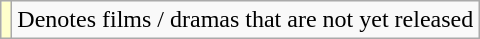<table class="wikitable">
<tr>
<td style="background:#ffc;"></td>
<td>Denotes films / dramas that are not yet released</td>
</tr>
</table>
